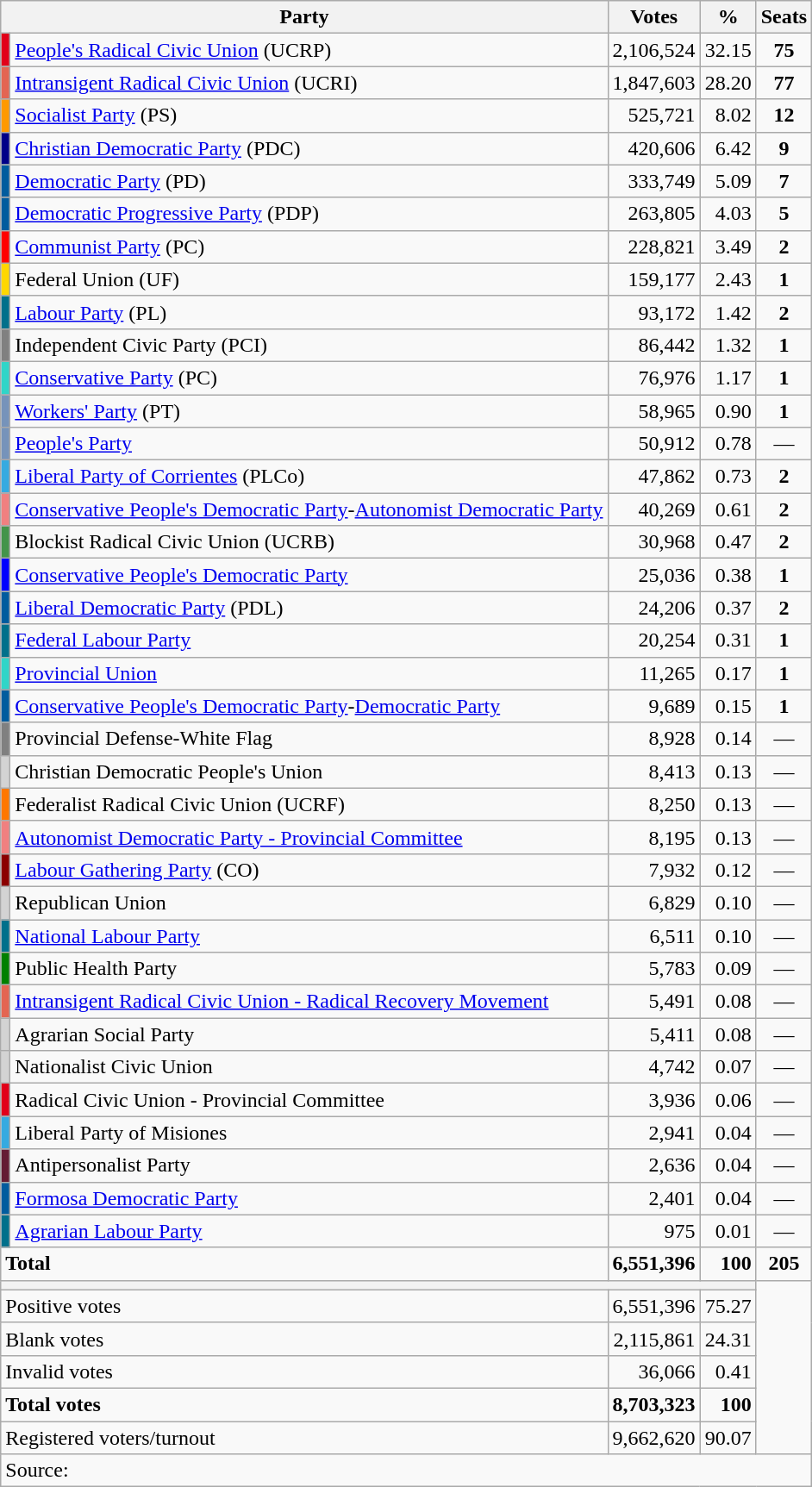<table class="wikitable"  style="text-align:right">
<tr>
<th colspan=2>Party</th>
<th>Votes</th>
<th>%</th>
<th>Seats</th>
</tr>
<tr>
<td bgcolor=#E10019></td>
<td align=left><a href='#'>People's Radical Civic Union</a> (UCRP)</td>
<td>2,106,524</td>
<td>32.15</td>
<td align=center><strong>75</strong></td>
</tr>
<tr>
<td bgcolor=#E36552></td>
<td align=left><a href='#'>Intransigent Radical Civic Union</a> (UCRI)</td>
<td>1,847,603</td>
<td>28.20</td>
<td align=center><strong>77</strong></td>
</tr>
<tr>
<td bgcolor=#FF9900></td>
<td align=left><a href='#'>Socialist Party</a> (PS)</td>
<td>525,721</td>
<td>8.02</td>
<td align=center><strong>12</strong></td>
</tr>
<tr>
<td bgcolor=#000088></td>
<td align=left><a href='#'>Christian Democratic Party</a> (PDC)</td>
<td>420,606</td>
<td>6.42</td>
<td align=center><strong>9</strong></td>
</tr>
<tr>
<td bgcolor=#005C9E></td>
<td align=left><a href='#'>Democratic Party</a> (PD)</td>
<td>333,749</td>
<td>5.09</td>
<td align=center><strong>7</strong></td>
</tr>
<tr>
<td bgcolor=#005C9E></td>
<td align=left><a href='#'>Democratic Progressive Party</a> (PDP)</td>
<td>263,805</td>
<td>4.03</td>
<td align=center><strong>5</strong></td>
</tr>
<tr>
<td bgcolor=red></td>
<td align=left><a href='#'>Communist Party</a> (PC)</td>
<td>228,821</td>
<td>3.49</td>
<td align=center><strong>2</strong></td>
</tr>
<tr>
<td bgcolor=gold></td>
<td align=left>Federal Union (UF)</td>
<td>159,177</td>
<td>2.43</td>
<td align=center><strong>1</strong></td>
</tr>
<tr>
<td bgcolor=#00708B></td>
<td align=left><a href='#'>Labour Party</a> (PL)</td>
<td>93,172</td>
<td>1.42</td>
<td align=center><strong>2</strong></td>
</tr>
<tr>
<td bgcolor=grey></td>
<td align=left>Independent Civic Party (PCI)</td>
<td>86,442</td>
<td>1.32</td>
<td align=center><strong>1</strong></td>
</tr>
<tr>
<td bgcolor=#30D5C8></td>
<td align=left><a href='#'>Conservative Party</a> (PC)</td>
<td>76,976</td>
<td>1.17</td>
<td align=center><strong>1</strong></td>
</tr>
<tr>
<td bgcolor=#7693BA></td>
<td align=left><a href='#'>Workers' Party</a> (PT)</td>
<td>58,965</td>
<td>0.90</td>
<td align=center><strong>1</strong></td>
</tr>
<tr>
<td bgcolor=#7693BA></td>
<td align=left><a href='#'>People's Party</a></td>
<td>50,912</td>
<td>0.78</td>
<td align=center>—</td>
</tr>
<tr>
<td bgcolor=#35AAE0></td>
<td align=left><a href='#'>Liberal Party of Corrientes</a> (PLCo)</td>
<td>47,862</td>
<td>0.73</td>
<td align=center><strong>2</strong></td>
</tr>
<tr>
<td bgcolor=#F08080></td>
<td align=left><a href='#'>Conservative People's Democratic Party</a>-<a href='#'>Autonomist Democratic Party</a></td>
<td>40,269</td>
<td>0.61</td>
<td align=center><strong>2</strong></td>
</tr>
<tr>
<td bgcolor=#44944A></td>
<td align=left>Blockist Radical Civic Union (UCRB)</td>
<td>30,968</td>
<td>0.47</td>
<td align=center><strong>2</strong></td>
</tr>
<tr>
<td bgcolor=blue></td>
<td align=left><a href='#'>Conservative People's Democratic Party</a></td>
<td>25,036</td>
<td>0.38</td>
<td align=center><strong>1</strong></td>
</tr>
<tr>
<td bgcolor=#005C9E></td>
<td align=left><a href='#'>Liberal Democratic Party</a> (PDL)</td>
<td>24,206</td>
<td>0.37</td>
<td align=center><strong>2</strong></td>
</tr>
<tr>
<td bgcolor=#00708B></td>
<td align=left><a href='#'>Federal Labour Party</a></td>
<td>20,254</td>
<td>0.31</td>
<td align=center><strong>1</strong></td>
</tr>
<tr>
<td bgcolor=#30D5C8></td>
<td align=left><a href='#'>Provincial Union</a></td>
<td>11,265</td>
<td>0.17</td>
<td align=center><strong>1</strong></td>
</tr>
<tr>
<td bgcolor=#005C9E></td>
<td align=left><a href='#'>Conservative People's Democratic Party</a>-<a href='#'>Democratic Party</a></td>
<td>9,689</td>
<td>0.15</td>
<td align=center><strong>1</strong></td>
</tr>
<tr>
<td bgcolor=grey></td>
<td align=left>Provincial Defense-White Flag</td>
<td>8,928</td>
<td>0.14</td>
<td align=center>—</td>
</tr>
<tr>
<td bgcolor=lightgrey></td>
<td align=left>Christian Democratic People's Union</td>
<td>8,413</td>
<td>0.13</td>
<td align=center>—</td>
</tr>
<tr>
<td bgcolor=#FF7700></td>
<td align=left>Federalist Radical Civic Union (UCRF)</td>
<td>8,250</td>
<td>0.13</td>
<td align=center>—</td>
</tr>
<tr>
<td bgcolor=#F08080></td>
<td align=left><a href='#'>Autonomist Democratic Party - Provincial Committee</a></td>
<td>8,195</td>
<td>0.13</td>
<td align=center>—</td>
</tr>
<tr>
<td bgcolor=darkred></td>
<td align=left><a href='#'>Labour Gathering Party</a> (CO)</td>
<td>7,932</td>
<td>0.12</td>
<td align=center>—</td>
</tr>
<tr>
<td bgcolor=lightgrey></td>
<td align=left>Republican Union</td>
<td>6,829</td>
<td>0.10</td>
<td align=center>—</td>
</tr>
<tr>
<td bgcolor=#00708B></td>
<td align=left><a href='#'>National Labour Party</a></td>
<td>6,511</td>
<td>0.10</td>
<td align=center>—</td>
</tr>
<tr>
<td bgcolor=green></td>
<td align=left>Public Health Party</td>
<td>5,783</td>
<td>0.09</td>
<td align=center>—</td>
</tr>
<tr>
<td bgcolor=#E36552></td>
<td align=left><a href='#'>Intransigent Radical Civic Union - Radical Recovery Movement</a></td>
<td>5,491</td>
<td>0.08</td>
<td align=center>—</td>
</tr>
<tr>
<td bgcolor=lightgrey></td>
<td align=left>Agrarian Social Party</td>
<td>5,411</td>
<td>0.08</td>
<td align=center>—</td>
</tr>
<tr>
<td bgcolor=lightgrey></td>
<td align=left>Nationalist Civic Union</td>
<td>4,742</td>
<td>0.07</td>
<td align=center>—</td>
</tr>
<tr>
<td bgcolor=#E10019></td>
<td align=left>Radical Civic Union - Provincial Committee</td>
<td>3,936</td>
<td>0.06</td>
<td align=center>—</td>
</tr>
<tr>
<td bgcolor=#35AAE0></td>
<td align=left>Liberal Party of Misiones</td>
<td>2,941</td>
<td>0.04</td>
<td align=center>—</td>
</tr>
<tr>
<td bgcolor=#641C34></td>
<td align=left>Antipersonalist Party</td>
<td>2,636</td>
<td>0.04</td>
<td align=center>—</td>
</tr>
<tr>
<td bgcolor=#005C9E></td>
<td align=left><a href='#'>Formosa Democratic Party</a></td>
<td>2,401</td>
<td>0.04</td>
<td align=center>—</td>
</tr>
<tr>
<td bgcolor=#00708B></td>
<td align=left><a href='#'>Agrarian Labour Party</a></td>
<td>975</td>
<td>0.01</td>
<td align=center>—</td>
</tr>
<tr style="font-weight:bold">
<td colspan=2 align=left>Total</td>
<td>6,551,396</td>
<td>100</td>
<td align=center>205</td>
</tr>
<tr>
<th colspan=4></th>
</tr>
<tr>
<td colspan=2 align=left>Positive votes</td>
<td>6,551,396</td>
<td>75.27</td>
</tr>
<tr>
<td colspan=2 align=left>Blank votes</td>
<td>2,115,861</td>
<td>24.31</td>
</tr>
<tr>
<td colspan=2 align=left>Invalid votes</td>
<td>36,066</td>
<td>0.41</td>
</tr>
<tr style="font-weight:bold">
<td colspan=2 align=left>Total votes</td>
<td>8,703,323</td>
<td>100</td>
</tr>
<tr>
<td colspan=2 align=left>Registered voters/turnout</td>
<td>9,662,620</td>
<td>90.07</td>
</tr>
<tr>
<td colspan=5 align=left>Source:</td>
</tr>
</table>
